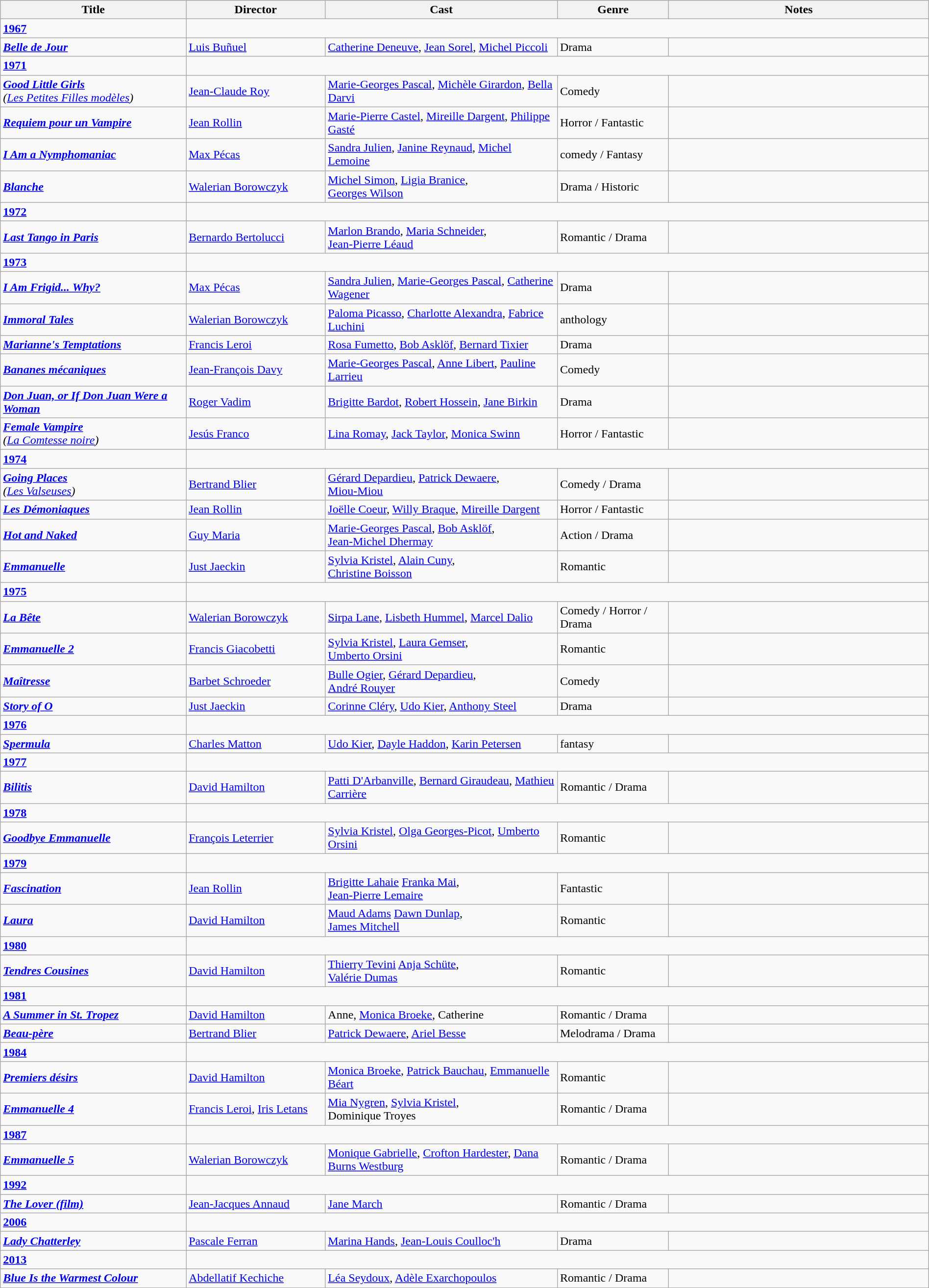<table class="wikitable" width= "100%">
<tr>
<th width=20%>Title</th>
<th width=15%>Director</th>
<th width=25%>Cast</th>
<th width=12%>Genre</th>
<th width=30%>Notes</th>
</tr>
<tr>
<td><strong><a href='#'>1967</a></strong></td>
</tr>
<tr>
<td><strong><em><a href='#'>Belle de Jour</a></em></strong></td>
<td><a href='#'>Luis Buñuel</a></td>
<td><a href='#'>Catherine Deneuve</a>, <a href='#'>Jean Sorel</a>, <a href='#'>Michel Piccoli</a></td>
<td>Drama</td>
<td></td>
</tr>
<tr>
<td><strong><a href='#'>1971</a></strong></td>
</tr>
<tr>
<td><strong><em><a href='#'>Good Little Girls</a></em></strong><br><em>(<a href='#'>Les Petites Filles modèles</a>)</em></td>
<td><a href='#'>Jean-Claude Roy</a></td>
<td><a href='#'>Marie-Georges Pascal</a>, <a href='#'>Michèle Girardon</a>, <a href='#'>Bella Darvi</a></td>
<td>Comedy</td>
<td></td>
</tr>
<tr>
<td><strong><em><a href='#'>Requiem pour un Vampire</a></em></strong></td>
<td><a href='#'>Jean Rollin</a></td>
<td><a href='#'>Marie-Pierre Castel</a>, <a href='#'>Mireille Dargent</a>, <a href='#'>Philippe Gasté</a></td>
<td>Horror / Fantastic</td>
<td></td>
</tr>
<tr>
<td><strong><em><a href='#'>I Am a Nymphomaniac</a></em></strong></td>
<td><a href='#'>Max Pécas</a></td>
<td><a href='#'>Sandra Julien</a>, <a href='#'>Janine Reynaud</a>, <a href='#'>Michel Lemoine</a></td>
<td>comedy / Fantasy</td>
<td></td>
</tr>
<tr>
<td><strong><em><a href='#'>Blanche</a></em></strong></td>
<td><a href='#'>Walerian Borowczyk</a></td>
<td><a href='#'>Michel Simon</a>, <a href='#'>Ligia Branice</a>,<br><a href='#'>Georges Wilson</a></td>
<td>Drama / Historic</td>
<td></td>
</tr>
<tr>
<td><strong><a href='#'>1972</a></strong></td>
</tr>
<tr>
<td><strong><em><a href='#'>Last Tango in Paris</a></em></strong></td>
<td><a href='#'>Bernardo Bertolucci</a></td>
<td><a href='#'>Marlon Brando</a>, <a href='#'>Maria Schneider</a>,<br><a href='#'>Jean-Pierre Léaud</a></td>
<td>Romantic / Drama</td>
<td></td>
</tr>
<tr>
<td><strong><a href='#'>1973</a></strong></td>
</tr>
<tr>
<td><strong><em><a href='#'>I Am Frigid... Why?</a></em></strong></td>
<td><a href='#'>Max Pécas</a></td>
<td><a href='#'>Sandra Julien</a>, <a href='#'>Marie-Georges Pascal</a>, <a href='#'>Catherine Wagener</a></td>
<td>Drama</td>
<td></td>
</tr>
<tr>
<td><strong><em><a href='#'>Immoral Tales</a></em></strong></td>
<td><a href='#'>Walerian Borowczyk</a></td>
<td><a href='#'>Paloma Picasso</a>, <a href='#'>Charlotte Alexandra</a>, <a href='#'>Fabrice Luchini</a></td>
<td>anthology</td>
<td></td>
</tr>
<tr>
<td><strong><em><a href='#'>Marianne's Temptations</a></em></strong></td>
<td><a href='#'>Francis Leroi</a></td>
<td><a href='#'>Rosa Fumetto</a>, <a href='#'>Bob Asklöf</a>, <a href='#'>Bernard Tixier</a></td>
<td>Drama</td>
<td></td>
</tr>
<tr>
<td><strong><em><a href='#'>Bananes mécaniques</a></em></strong></td>
<td><a href='#'>Jean-François Davy</a></td>
<td><a href='#'>Marie-Georges Pascal</a>, <a href='#'>Anne Libert</a>, <a href='#'>Pauline Larrieu</a></td>
<td>Comedy</td>
<td></td>
</tr>
<tr>
<td><strong><em><a href='#'>Don Juan, or If Don Juan Were a Woman</a></em></strong></td>
<td><a href='#'>Roger Vadim</a></td>
<td><a href='#'>Brigitte Bardot</a>, <a href='#'>Robert Hossein</a>, <a href='#'>Jane Birkin</a></td>
<td>Drama</td>
<td></td>
</tr>
<tr>
<td><strong><em><a href='#'>Female Vampire</a></em></strong><br><em>(<a href='#'>La Comtesse noire</a>)</em></td>
<td><a href='#'>Jesús Franco</a></td>
<td><a href='#'>Lina Romay</a>, <a href='#'>Jack Taylor</a>, <a href='#'>Monica Swinn</a></td>
<td>Horror / Fantastic</td>
<td></td>
</tr>
<tr>
<td><strong><a href='#'>1974</a></strong></td>
</tr>
<tr>
<td><strong><em><a href='#'>Going Places</a></em></strong><br><em>(<a href='#'>Les Valseuses</a>)</em></td>
<td><a href='#'>Bertrand Blier</a></td>
<td><a href='#'>Gérard Depardieu</a>, <a href='#'>Patrick Dewaere</a>,<br><a href='#'>Miou-Miou</a></td>
<td>Comedy / Drama</td>
<td></td>
</tr>
<tr>
<td><strong><em><a href='#'>Les Démoniaques</a></em></strong></td>
<td><a href='#'>Jean Rollin</a></td>
<td><a href='#'>Joëlle Coeur</a>, <a href='#'>Willy Braque</a>, <a href='#'>Mireille Dargent</a></td>
<td>Horror / Fantastic</td>
<td></td>
</tr>
<tr>
<td><strong><em><a href='#'>Hot and Naked</a></em></strong></td>
<td><a href='#'>Guy Maria</a></td>
<td><a href='#'>Marie-Georges Pascal</a>, <a href='#'>Bob Asklöf</a>,<br><a href='#'>Jean-Michel Dhermay</a></td>
<td>Action / Drama</td>
<td></td>
</tr>
<tr>
<td><strong><em><a href='#'>Emmanuelle</a></em></strong></td>
<td><a href='#'>Just Jaeckin</a></td>
<td><a href='#'>Sylvia Kristel</a>, <a href='#'>Alain Cuny</a>,<br><a href='#'>Christine Boisson</a></td>
<td>Romantic</td>
<td></td>
</tr>
<tr>
<td><strong><a href='#'>1975</a></strong></td>
</tr>
<tr>
<td><strong><em><a href='#'>La Bête</a></em></strong></td>
<td><a href='#'>Walerian Borowczyk</a></td>
<td><a href='#'>Sirpa Lane</a>, <a href='#'>Lisbeth Hummel</a>, <a href='#'>Marcel Dalio</a></td>
<td>Comedy / Horror / Drama</td>
<td></td>
</tr>
<tr>
<td><strong><em><a href='#'>Emmanuelle 2</a></em></strong></td>
<td><a href='#'>Francis Giacobetti</a></td>
<td><a href='#'>Sylvia Kristel</a>, <a href='#'>Laura Gemser</a>,<br><a href='#'>Umberto Orsini</a></td>
<td>Romantic</td>
<td></td>
</tr>
<tr>
<td><strong><em><a href='#'>Maîtresse</a></em></strong></td>
<td><a href='#'>Barbet Schroeder</a></td>
<td><a href='#'>Bulle Ogier</a>, <a href='#'>Gérard Depardieu</a>,<br><a href='#'>André Rouyer</a></td>
<td>Comedy</td>
<td></td>
</tr>
<tr>
<td><strong><em><a href='#'>Story of O</a></em></strong></td>
<td><a href='#'>Just Jaeckin</a></td>
<td><a href='#'>Corinne Cléry</a>, <a href='#'>Udo Kier</a>, <a href='#'>Anthony Steel</a></td>
<td>Drama</td>
<td></td>
</tr>
<tr>
<td><strong><a href='#'>1976</a></strong></td>
</tr>
<tr>
<td><strong><em><a href='#'>Spermula</a></em></strong></td>
<td><a href='#'>Charles Matton</a></td>
<td><a href='#'>Udo Kier</a>, <a href='#'>Dayle Haddon</a>, <a href='#'>Karin Petersen</a></td>
<td>fantasy</td>
<td></td>
</tr>
<tr>
<td><strong><a href='#'>1977</a></strong></td>
</tr>
<tr>
<td><strong><em><a href='#'>Bilitis</a></em></strong></td>
<td><a href='#'>David Hamilton</a></td>
<td><a href='#'>Patti D'Arbanville</a>, <a href='#'>Bernard Giraudeau</a>, <a href='#'>Mathieu Carrière</a></td>
<td>Romantic / Drama</td>
<td></td>
</tr>
<tr>
<td><strong><a href='#'>1978</a></strong></td>
</tr>
<tr>
<td><strong><em><a href='#'>Goodbye Emmanuelle</a></em></strong></td>
<td><a href='#'>François Leterrier</a></td>
<td><a href='#'>Sylvia Kristel</a>, <a href='#'>Olga Georges-Picot</a>, <a href='#'>Umberto Orsini</a></td>
<td>Romantic</td>
<td></td>
</tr>
<tr>
<td><strong><a href='#'>1979</a></strong></td>
</tr>
<tr>
<td><strong><em><a href='#'>Fascination</a></em></strong></td>
<td><a href='#'>Jean Rollin</a></td>
<td><a href='#'>Brigitte Lahaie</a> <a href='#'>Franka Mai</a>,<br><a href='#'>Jean-Pierre Lemaire</a></td>
<td>Fantastic</td>
<td></td>
</tr>
<tr>
<td><strong><em><a href='#'>Laura</a></em></strong></td>
<td><a href='#'>David Hamilton</a></td>
<td><a href='#'>Maud Adams</a> <a href='#'>Dawn Dunlap</a>,<br><a href='#'>James Mitchell</a></td>
<td>Romantic</td>
<td></td>
</tr>
<tr>
<td><strong><a href='#'>1980</a></strong></td>
</tr>
<tr>
<td><strong><em><a href='#'>Tendres Cousines</a></em></strong></td>
<td><a href='#'>David Hamilton</a></td>
<td><a href='#'>Thierry Tevini</a> <a href='#'>Anja Schüte</a>,<br><a href='#'>Valérie Dumas</a></td>
<td>Romantic</td>
<td></td>
</tr>
<tr>
<td><strong><a href='#'>1981</a></strong></td>
</tr>
<tr>
<td><strong><em><a href='#'>A Summer in St. Tropez</a></em></strong></td>
<td><a href='#'>David Hamilton</a></td>
<td>Anne, <a href='#'>Monica Broeke</a>, Catherine</td>
<td>Romantic / Drama</td>
<td></td>
</tr>
<tr>
<td><strong><em><a href='#'>Beau-père</a></em></strong></td>
<td><a href='#'>Bertrand Blier</a></td>
<td><a href='#'>Patrick Dewaere</a>, <a href='#'>Ariel Besse</a></td>
<td>Melodrama / Drama</td>
<td></td>
</tr>
<tr>
<td><strong><a href='#'>1984</a></strong></td>
</tr>
<tr>
<td><strong><em><a href='#'>Premiers désirs</a></em></strong></td>
<td><a href='#'>David Hamilton</a></td>
<td><a href='#'>Monica Broeke</a>, <a href='#'>Patrick Bauchau</a>, <a href='#'>Emmanuelle Béart</a></td>
<td>Romantic</td>
<td></td>
</tr>
<tr>
<td><strong><em><a href='#'>Emmanuelle 4</a></em></strong></td>
<td><a href='#'>Francis Leroi</a>, <a href='#'>Iris Letans</a></td>
<td><a href='#'>Mia Nygren</a>, <a href='#'>Sylvia Kristel</a>,<br>Dominique Troyes</td>
<td>Romantic / Drama</td>
<td></td>
</tr>
<tr>
<td><strong><a href='#'>1987</a></strong></td>
</tr>
<tr>
<td><strong><em><a href='#'>Emmanuelle 5</a></em></strong></td>
<td><a href='#'>Walerian Borowczyk</a></td>
<td><a href='#'>Monique Gabrielle</a>, <a href='#'>Crofton Hardester</a>, <a href='#'>Dana Burns Westburg</a></td>
<td>Romantic / Drama</td>
<td></td>
</tr>
<tr>
<td><strong><a href='#'>1992</a></strong></td>
</tr>
<tr>
<td><strong><em><a href='#'>The Lover (film)</a></em></strong></td>
<td><a href='#'>Jean-Jacques Annaud</a></td>
<td><a href='#'>Jane March</a></td>
<td>Romantic / Drama</td>
<td></td>
</tr>
<tr>
<td><strong><a href='#'>2006</a></strong></td>
</tr>
<tr>
<td><strong><em><a href='#'>Lady Chatterley</a></em></strong></td>
<td><a href='#'>Pascale Ferran</a></td>
<td><a href='#'>Marina Hands</a>, <a href='#'>Jean‑Louis Coulloc'h</a></td>
<td>Drama</td>
<td></td>
</tr>
<tr>
<td><strong><a href='#'>2013</a></strong></td>
</tr>
<tr>
<td><strong><em><a href='#'>Blue Is the Warmest Colour</a></em></strong></td>
<td><a href='#'>Abdellatif Kechiche</a></td>
<td><a href='#'>Léa Seydoux</a>, <a href='#'>Adèle Exarchopoulos</a></td>
<td>Romantic / Drama</td>
<td></td>
</tr>
<tr>
</tr>
</table>
